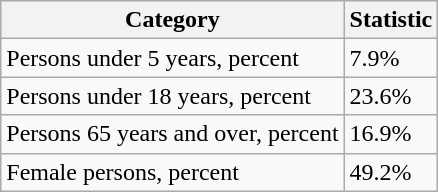<table class="wikitable mw-collapsible">
<tr>
<th>Category</th>
<th>Statistic</th>
</tr>
<tr>
<td>Persons under 5 years, percent</td>
<td>7.9%</td>
</tr>
<tr>
<td>Persons under 18 years, percent</td>
<td>23.6%</td>
</tr>
<tr>
<td>Persons 65 years and over, percent</td>
<td>16.9%</td>
</tr>
<tr>
<td>Female persons, percent</td>
<td>49.2%</td>
</tr>
</table>
